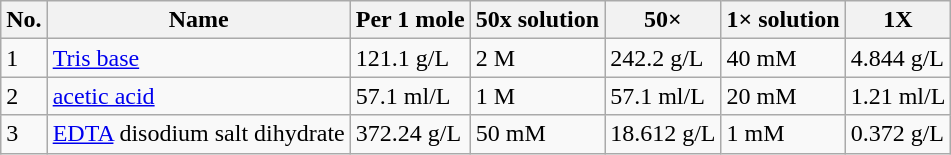<table class="wikitable sortable">
<tr>
<th>No.</th>
<th>Name</th>
<th>Per 1 mole</th>
<th>50x solution</th>
<th>50×</th>
<th>1× solution</th>
<th>1X</th>
</tr>
<tr>
<td>1</td>
<td><a href='#'>Tris base</a></td>
<td>121.1 g/L</td>
<td>2 M</td>
<td>242.2 g/L</td>
<td>40 mM</td>
<td>4.844 g/L</td>
</tr>
<tr>
<td>2</td>
<td><a href='#'>acetic acid</a></td>
<td>57.1 ml/L</td>
<td>1 M</td>
<td>57.1 ml/L</td>
<td>20 mM</td>
<td>1.21 ml/L</td>
</tr>
<tr>
<td>3</td>
<td><a href='#'>EDTA</a> disodium salt dihydrate</td>
<td>372.24 g/L</td>
<td>50 mM</td>
<td>18.612 g/L</td>
<td>1 mM</td>
<td>0.372 g/L</td>
</tr>
</table>
